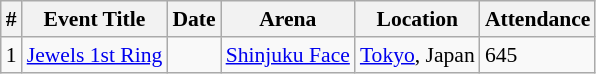<table class="sortable wikitable succession-box" style="font-size:90%;">
<tr>
<th scope="col">#</th>
<th scope="col">Event Title</th>
<th scope="col">Date</th>
<th scope="col">Arena</th>
<th scope="col">Location</th>
<th scope="col">Attendance</th>
</tr>
<tr>
<td align=center>1</td>
<td><a href='#'>Jewels 1st Ring</a></td>
<td></td>
<td><a href='#'>Shinjuku Face</a></td>
<td><a href='#'>Tokyo</a>, Japan</td>
<td>645</td>
</tr>
</table>
